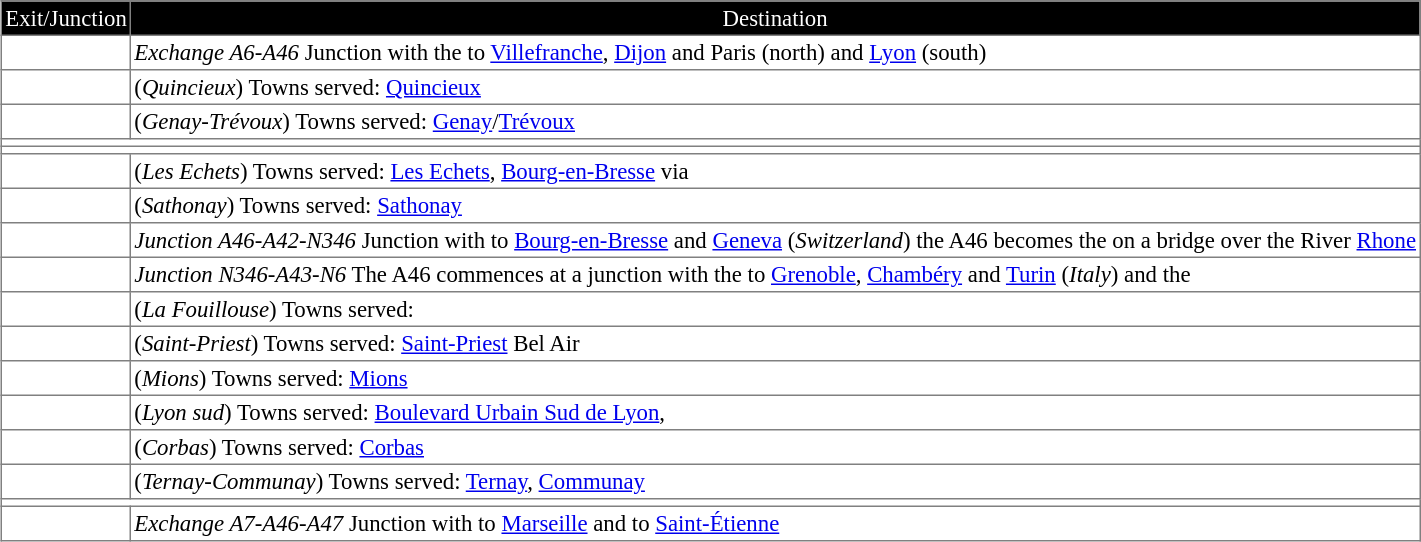<table border=1 cellpadding=2 style="margin-left:1em; margin-bottom: 1em; color: black; border-collapse: collapse; font-size: 95%;">
<tr align="center" bgcolor="000000" style="color: white">
<td>Exit/Junction</td>
<td>Destination</td>
</tr>
<tr>
<td> </td>
<td><em>Exchange A6-A46</em> Junction with the <em></em> to <a href='#'>Villefranche</a>, <a href='#'>Dijon</a> and Paris (north) and <a href='#'>Lyon</a> (south)</td>
</tr>
<tr>
<td></td>
<td>(<em>Quincieux</em>) Towns served: <a href='#'>Quincieux</a></td>
</tr>
<tr>
<td></td>
<td>(<em>Genay-Trévoux</em>) Towns served: <a href='#'>Genay</a>/<a href='#'>Trévoux</a></td>
</tr>
<tr>
<td colspan="2"></td>
</tr>
<tr>
<td colspan="2"></td>
</tr>
<tr>
<td></td>
<td>(<em>Les Echets</em>) Towns served: <a href='#'>Les Echets</a>, <a href='#'>Bourg-en-Bresse</a> via <em></em></td>
</tr>
<tr>
<td></td>
<td>(<em>Sathonay</em>) Towns served: <a href='#'>Sathonay</a></td>
</tr>
<tr>
<td></td>
<td><em>Junction A46-A42-N346</em> Junction with <em></em> to <a href='#'>Bourg-en-Bresse</a> and <a href='#'>Geneva</a> (<em>Switzerland</em>) the A46 becomes the <em></em> on a bridge over the River <a href='#'>Rhone</a></td>
</tr>
<tr>
<td></td>
<td><em>Junction N346-A43-N6</em> The A46 commences at a junction with the <em></em> to <a href='#'>Grenoble</a>, <a href='#'>Chambéry</a> and <a href='#'>Turin</a> (<em>Italy</em>) and the <em></em></td>
</tr>
<tr>
<td></td>
<td>(<em>La Fouillouse</em>) Towns served:</td>
</tr>
<tr>
<td></td>
<td>(<em>Saint-Priest</em>) Towns served: <a href='#'>Saint-Priest</a> Bel Air</td>
</tr>
<tr>
<td></td>
<td>(<em>Mions</em>) Towns served: <a href='#'>Mions</a></td>
</tr>
<tr>
<td></td>
<td>(<em>Lyon sud</em>) Towns served: <a href='#'>Boulevard Urbain Sud de Lyon</a>, <em></em></td>
</tr>
<tr>
<td></td>
<td>(<em>Corbas</em>) Towns served: <a href='#'>Corbas</a></td>
</tr>
<tr>
<td></td>
<td>(<em>Ternay-Communay</em>) Towns served: <a href='#'>Ternay</a>, <a href='#'>Communay</a></td>
</tr>
<tr>
<td colspan="2"></td>
</tr>
<tr>
<td></td>
<td><em>Exchange A7-A46-A47</em> Junction with <em></em> to <a href='#'>Marseille</a> and <em></em> to <a href='#'>Saint-Étienne</a></td>
</tr>
</table>
